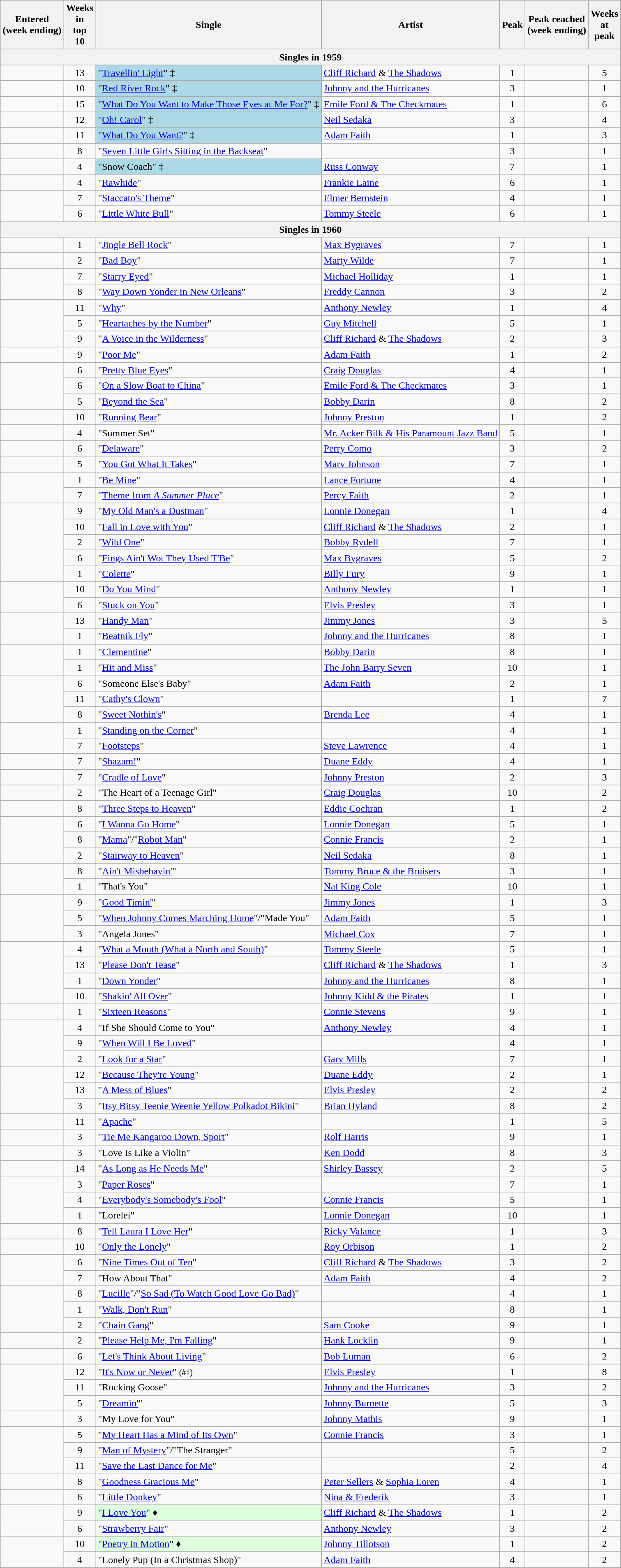<table class="wikitable sortable" style="text-align:center">
<tr>
<th>Entered<br>(week ending)</th>
<th>Weeks<br>in<br>top<br>10</th>
<th>Single</th>
<th>Artist</th>
<th>Peak</th>
<th>Peak reached<br>(week ending)</th>
<th>Weeks<br>at<br>peak</th>
</tr>
<tr>
<th colspan="7">Singles in 1959</th>
</tr>
<tr>
<td></td>
<td>13</td>
<td align="left" bgcolor=lightblue>"<a href='#'>Travellin' Light</a>" ‡</td>
<td align="left"><a href='#'>Cliff Richard</a> & <a href='#'>The Shadows</a></td>
<td>1</td>
<td></td>
<td>5</td>
</tr>
<tr>
<td></td>
<td>10</td>
<td align="left" bgcolor=lightblue>"<a href='#'>Red River Rock</a>" ‡ </td>
<td align="left"><a href='#'>Johnny and the Hurricanes</a></td>
<td>3</td>
<td></td>
<td>1</td>
</tr>
<tr>
<td></td>
<td>15</td>
<td align="left" bgcolor=lightblue>"<a href='#'>What Do You Want to Make Those Eyes at Me For?</a>" ‡</td>
<td align="left"><a href='#'>Emile Ford & The Checkmates</a></td>
<td>1</td>
<td></td>
<td>6</td>
</tr>
<tr>
<td></td>
<td>12</td>
<td align="left" bgcolor=lightblue>"<a href='#'>Oh! Carol</a>" ‡</td>
<td align="left"><a href='#'>Neil Sedaka</a></td>
<td>3</td>
<td></td>
<td>4</td>
</tr>
<tr>
<td></td>
<td>11</td>
<td align="left" bgcolor=lightblue>"<a href='#'>What Do You Want?</a>" ‡</td>
<td align="left"><a href='#'>Adam Faith</a></td>
<td>1</td>
<td></td>
<td>3</td>
</tr>
<tr>
<td></td>
<td>8</td>
<td align="left">"<a href='#'>Seven Little Girls Sitting in the Backseat</a>" </td>
<td align="left"></td>
<td>3</td>
<td></td>
<td>1</td>
</tr>
<tr>
<td></td>
<td>4</td>
<td align="left" bgcolor=lightblue>"Snow Coach" ‡</td>
<td align="left"><a href='#'>Russ Conway</a></td>
<td>7</td>
<td></td>
<td>1</td>
</tr>
<tr>
<td></td>
<td>4</td>
<td align="left">"<a href='#'>Rawhide</a>" </td>
<td align="left"><a href='#'>Frankie Laine</a></td>
<td>6</td>
<td></td>
<td>1</td>
</tr>
<tr>
<td rowspan="2"></td>
<td>7</td>
<td align="left">"<a href='#'>Staccato's Theme</a>"</td>
<td align="left"><a href='#'>Elmer Bernstein</a></td>
<td>4</td>
<td></td>
<td>1</td>
</tr>
<tr>
<td>6</td>
<td align="left">"<a href='#'>Little White Bull</a>" </td>
<td align="left"><a href='#'>Tommy Steele</a></td>
<td>6</td>
<td></td>
<td>1</td>
</tr>
<tr>
<th colspan="7">Singles in 1960</th>
</tr>
<tr>
<td></td>
<td>1</td>
<td align="left">"<a href='#'>Jingle Bell Rock</a>"</td>
<td align="left"><a href='#'>Max Bygraves</a></td>
<td>7</td>
<td></td>
<td>1</td>
</tr>
<tr>
<td></td>
<td>2</td>
<td align="left">"<a href='#'>Bad Boy</a>"</td>
<td align="left"><a href='#'>Marty Wilde</a></td>
<td>7</td>
<td></td>
<td>1</td>
</tr>
<tr>
<td rowspan="2"></td>
<td>7</td>
<td align="left">"<a href='#'>Starry Eyed</a>"</td>
<td align="left"><a href='#'>Michael Holliday</a></td>
<td>1</td>
<td></td>
<td>1</td>
</tr>
<tr>
<td>8</td>
<td align="left">"<a href='#'>Way Down Yonder in New Orleans</a>"</td>
<td align="left"><a href='#'>Freddy Cannon</a></td>
<td>3</td>
<td></td>
<td>2</td>
</tr>
<tr>
<td rowspan="3"></td>
<td>11</td>
<td align="left">"<a href='#'>Why</a>"</td>
<td align="left"><a href='#'>Anthony Newley</a></td>
<td>1</td>
<td></td>
<td>4</td>
</tr>
<tr>
<td>5</td>
<td align="left">"<a href='#'>Heartaches by the Number</a>"</td>
<td align="left"><a href='#'>Guy Mitchell</a></td>
<td>5</td>
<td></td>
<td>1</td>
</tr>
<tr>
<td>9</td>
<td align="left">"<a href='#'>A Voice in the Wilderness</a>"</td>
<td align="left"><a href='#'>Cliff Richard</a> & <a href='#'>The Shadows</a></td>
<td>2</td>
<td></td>
<td>3</td>
</tr>
<tr>
<td></td>
<td>9</td>
<td align="left">"<a href='#'>Poor Me</a>"</td>
<td align="left"><a href='#'>Adam Faith</a></td>
<td>1</td>
<td></td>
<td>2</td>
</tr>
<tr>
<td rowspan="3"></td>
<td>6</td>
<td align="left">"<a href='#'>Pretty Blue Eyes</a>"</td>
<td align="left"><a href='#'>Craig Douglas</a></td>
<td>4</td>
<td></td>
<td>1</td>
</tr>
<tr>
<td>6</td>
<td align="left">"<a href='#'>On a Slow Boat to China</a>" </td>
<td align="left"><a href='#'>Emile Ford & The Checkmates</a></td>
<td>3</td>
<td></td>
<td>1</td>
</tr>
<tr>
<td>5</td>
<td align="left">"<a href='#'>Beyond the Sea</a>"</td>
<td align="left"><a href='#'>Bobby Darin</a></td>
<td>8</td>
<td></td>
<td>2</td>
</tr>
<tr>
<td></td>
<td>10</td>
<td align="left">"<a href='#'>Running Bear</a>"</td>
<td align="left"><a href='#'>Johnny Preston</a></td>
<td>1</td>
<td></td>
<td>2</td>
</tr>
<tr>
<td></td>
<td>4</td>
<td align="left">"Summer Set"</td>
<td align="left"><a href='#'>Mr. Acker Bilk & His Paramount Jazz Band</a></td>
<td>5</td>
<td></td>
<td>1</td>
</tr>
<tr>
<td></td>
<td>6</td>
<td align="left">"<a href='#'>Delaware</a>"</td>
<td align="left"><a href='#'>Perry Como</a></td>
<td>3</td>
<td></td>
<td>2</td>
</tr>
<tr>
<td></td>
<td>5</td>
<td align="left">"<a href='#'>You Got What It Takes</a>" </td>
<td align="left"><a href='#'>Marv Johnson</a></td>
<td>7</td>
<td></td>
<td>1</td>
</tr>
<tr>
<td rowspan="2"></td>
<td>1</td>
<td align="left">"<a href='#'>Be Mine</a>"</td>
<td align="left"><a href='#'>Lance Fortune</a></td>
<td>4</td>
<td></td>
<td>1</td>
</tr>
<tr>
<td>7</td>
<td align="left">"<a href='#'>Theme from <em>A Summer Place</em></a>"</td>
<td align="left"><a href='#'>Percy Faith</a></td>
<td>2</td>
<td></td>
<td>1</td>
</tr>
<tr>
<td rowspan="5"></td>
<td>9</td>
<td align="left">"<a href='#'>My Old Man's a Dustman</a>"</td>
<td align="left"><a href='#'>Lonnie Donegan</a></td>
<td>1</td>
<td></td>
<td>4</td>
</tr>
<tr>
<td>10</td>
<td align="left">"<a href='#'>Fall in Love with You</a>"</td>
<td align="left"><a href='#'>Cliff Richard</a> & <a href='#'>The Shadows</a></td>
<td>2</td>
<td></td>
<td>1</td>
</tr>
<tr>
<td>2</td>
<td align="left">"<a href='#'>Wild One</a>" </td>
<td align="left"><a href='#'>Bobby Rydell</a></td>
<td>7</td>
<td></td>
<td>1</td>
</tr>
<tr>
<td>6</td>
<td align="left">"<a href='#'>Fings Ain't Wot They Used T'Be</a>"</td>
<td align="left"><a href='#'>Max Bygraves</a></td>
<td>5</td>
<td></td>
<td>2</td>
</tr>
<tr>
<td>1</td>
<td align="left">"<a href='#'>Colette</a>"</td>
<td align="left"><a href='#'>Billy Fury</a></td>
<td>9</td>
<td></td>
<td>1</td>
</tr>
<tr>
<td rowspan="2"></td>
<td>10</td>
<td align="left">"<a href='#'>Do You Mind</a>"</td>
<td align="left"><a href='#'>Anthony Newley</a></td>
<td>1</td>
<td></td>
<td>1</td>
</tr>
<tr>
<td>6</td>
<td align="left">"<a href='#'>Stuck on You</a>"</td>
<td align="left"><a href='#'>Elvis Presley</a></td>
<td>3</td>
<td></td>
<td>1</td>
</tr>
<tr>
<td rowspan="2"></td>
<td>13</td>
<td align="left">"<a href='#'>Handy Man</a>"</td>
<td align="left"><a href='#'>Jimmy Jones</a></td>
<td>3</td>
<td></td>
<td>5</td>
</tr>
<tr>
<td>1</td>
<td align="left">"<a href='#'>Beatnik Fly</a>"</td>
<td align="left"><a href='#'>Johnny and the Hurricanes</a></td>
<td>8</td>
<td></td>
<td>1</td>
</tr>
<tr>
<td rowspan="2"></td>
<td>1</td>
<td align="left">"<a href='#'>Clementine</a>"</td>
<td align="left"><a href='#'>Bobby Darin</a></td>
<td>8</td>
<td></td>
<td>1</td>
</tr>
<tr>
<td>1</td>
<td align="left">"<a href='#'>Hit and Miss</a>"</td>
<td align="left"><a href='#'>The John Barry Seven</a></td>
<td>10</td>
<td></td>
<td>1</td>
</tr>
<tr>
<td rowspan="3"></td>
<td>6</td>
<td align="left">"Someone Else's Baby"</td>
<td align="left"><a href='#'>Adam Faith</a></td>
<td>2</td>
<td></td>
<td>1</td>
</tr>
<tr>
<td>11</td>
<td align="left">"<a href='#'>Cathy's Clown</a>" </td>
<td align="left"></td>
<td>1</td>
<td></td>
<td>7</td>
</tr>
<tr>
<td>8</td>
<td align="left">"<a href='#'>Sweet Nothin's</a>" </td>
<td align="left"><a href='#'>Brenda Lee</a></td>
<td>4</td>
<td></td>
<td>1</td>
</tr>
<tr>
<td rowspan="2"></td>
<td>1</td>
<td align="left">"<a href='#'>Standing on the Corner</a>"</td>
<td align="left"></td>
<td>4</td>
<td></td>
<td>1</td>
</tr>
<tr>
<td>7</td>
<td align="left">"<a href='#'>Footsteps</a>"</td>
<td align="left"><a href='#'>Steve Lawrence</a></td>
<td>4</td>
<td></td>
<td>1</td>
</tr>
<tr>
<td></td>
<td>7</td>
<td align="left">"<a href='#'>Shazam!</a>"</td>
<td align="left"><a href='#'>Duane Eddy</a></td>
<td>4</td>
<td></td>
<td>1</td>
</tr>
<tr>
<td></td>
<td>7</td>
<td align="left">"<a href='#'>Cradle of Love</a>"</td>
<td align="left"><a href='#'>Johnny Preston</a></td>
<td>2</td>
<td></td>
<td>3</td>
</tr>
<tr>
<td></td>
<td>2</td>
<td align="left">"The Heart of a Teenage Girl"</td>
<td align="left"><a href='#'>Craig Douglas</a></td>
<td>10</td>
<td></td>
<td>2</td>
</tr>
<tr>
<td></td>
<td>8</td>
<td align="left">"<a href='#'>Three Steps to Heaven</a>"</td>
<td align="left"><a href='#'>Eddie Cochran</a></td>
<td>1</td>
<td></td>
<td>2</td>
</tr>
<tr>
<td rowspan="3"></td>
<td>6</td>
<td align="left">"<a href='#'>I Wanna Go Home</a>" </td>
<td align="left"><a href='#'>Lonnie Donegan</a></td>
<td>5</td>
<td></td>
<td>1</td>
</tr>
<tr>
<td>8</td>
<td align="left">"<a href='#'>Mama</a>"/"<a href='#'>Robot Man</a>" </td>
<td align="left"><a href='#'>Connie Francis</a></td>
<td>2</td>
<td></td>
<td>1</td>
</tr>
<tr>
<td>2</td>
<td align="left">"<a href='#'>Stairway to Heaven</a>"</td>
<td align="left"><a href='#'>Neil Sedaka</a></td>
<td>8</td>
<td></td>
<td>1</td>
</tr>
<tr>
<td rowspan="2"></td>
<td>8</td>
<td align="left">"<a href='#'>Ain't Misbehavin'</a>"</td>
<td align="left"><a href='#'>Tommy Bruce & the Bruisers</a></td>
<td>3</td>
<td></td>
<td>1</td>
</tr>
<tr>
<td>1</td>
<td align="left">"That's You"</td>
<td align="left"><a href='#'>Nat King Cole</a></td>
<td>10</td>
<td></td>
<td>1</td>
</tr>
<tr>
<td rowspan="3"></td>
<td>9</td>
<td align="left">"<a href='#'>Good Timin'</a>"</td>
<td align="left"><a href='#'>Jimmy Jones</a></td>
<td>1</td>
<td></td>
<td>3</td>
</tr>
<tr>
<td>5</td>
<td align="left">"<a href='#'>When Johnny Comes Marching Home</a>"/"Made You" </td>
<td align="left"><a href='#'>Adam Faith</a></td>
<td>5</td>
<td></td>
<td>1</td>
</tr>
<tr>
<td>3</td>
<td align="left">"Angela Jones" </td>
<td align="left"><a href='#'>Michael Cox</a></td>
<td>7</td>
<td></td>
<td>1</td>
</tr>
<tr>
<td rowspan="4"></td>
<td>4</td>
<td align="left">"<a href='#'>What a Mouth (What a North and South)</a>"</td>
<td align="left"><a href='#'>Tommy Steele</a></td>
<td>5</td>
<td></td>
<td>1</td>
</tr>
<tr>
<td>13</td>
<td align="left">"<a href='#'>Please Don't Tease</a>"</td>
<td align="left"><a href='#'>Cliff Richard</a> & <a href='#'>The Shadows</a></td>
<td>1</td>
<td></td>
<td>3</td>
</tr>
<tr>
<td>1</td>
<td align="left">"<a href='#'>Down Yonder</a>"</td>
<td align="left"><a href='#'>Johnny and the Hurricanes</a></td>
<td>8</td>
<td></td>
<td>1</td>
</tr>
<tr>
<td>10</td>
<td align="left">"<a href='#'>Shakin' All Over</a>"</td>
<td align="left"><a href='#'>Johnny Kidd & the Pirates</a></td>
<td>1</td>
<td></td>
<td>1</td>
</tr>
<tr>
<td></td>
<td>1</td>
<td align="left">"<a href='#'>Sixteen Reasons</a>"</td>
<td align="left"><a href='#'>Connie Stevens</a></td>
<td>9</td>
<td></td>
<td>1</td>
</tr>
<tr>
<td rowspan="3"></td>
<td>4</td>
<td align="left">"If She Should Come to You" </td>
<td align="left"><a href='#'>Anthony Newley</a></td>
<td>4</td>
<td></td>
<td>1</td>
</tr>
<tr>
<td>9</td>
<td align="left">"<a href='#'>When Will I Be Loved</a>"</td>
<td align="left"></td>
<td>4</td>
<td></td>
<td>1</td>
</tr>
<tr>
<td>2</td>
<td align="left">"<a href='#'>Look for a Star</a>" </td>
<td align="left"><a href='#'>Gary Mills</a></td>
<td>7</td>
<td></td>
<td>1</td>
</tr>
<tr>
<td rowspan="3"></td>
<td>12</td>
<td align="left">"<a href='#'>Because They're Young</a>"</td>
<td align="left"><a href='#'>Duane Eddy</a></td>
<td>2</td>
<td></td>
<td>1</td>
</tr>
<tr>
<td>13</td>
<td align="left">"<a href='#'>A Mess of Blues</a>"</td>
<td align="left"><a href='#'>Elvis Presley</a></td>
<td>2</td>
<td></td>
<td>2</td>
</tr>
<tr>
<td>3</td>
<td align="left">"<a href='#'>Itsy Bitsy Teenie Weenie Yellow Polkadot Bikini</a>"</td>
<td align="left"><a href='#'>Brian Hyland</a></td>
<td>8</td>
<td></td>
<td>2</td>
</tr>
<tr>
<td></td>
<td>11</td>
<td align="left">"<a href='#'>Apache</a>"</td>
<td align="left"></td>
<td>1</td>
<td></td>
<td>5</td>
</tr>
<tr>
<td></td>
<td>3</td>
<td align="left">"<a href='#'>Tie Me Kangaroo Down, Sport</a>"</td>
<td align="left"><a href='#'>Rolf Harris</a></td>
<td>9</td>
<td></td>
<td>1</td>
</tr>
<tr>
<td></td>
<td>3</td>
<td align="left">"Love Is Like a Violin" </td>
<td align="left"><a href='#'>Ken Dodd</a></td>
<td>8</td>
<td></td>
<td>3</td>
</tr>
<tr>
<td></td>
<td>14</td>
<td align="left">"<a href='#'>As Long as He Needs Me</a>" </td>
<td align="left"><a href='#'>Shirley Bassey</a></td>
<td>2</td>
<td></td>
<td>5</td>
</tr>
<tr>
<td rowspan="3"></td>
<td>3</td>
<td align="left">"<a href='#'>Paper Roses</a>"</td>
<td align="left"></td>
<td>7</td>
<td></td>
<td>1</td>
</tr>
<tr>
<td>4</td>
<td align="left">"<a href='#'>Everybody's Somebody's Fool</a>"</td>
<td align="left"><a href='#'>Connie Francis</a></td>
<td>5</td>
<td></td>
<td>1</td>
</tr>
<tr>
<td>1</td>
<td align="left">"Lorelei"</td>
<td align="left"><a href='#'>Lonnie Donegan</a></td>
<td>10</td>
<td></td>
<td>1</td>
</tr>
<tr>
<td></td>
<td>8</td>
<td align="left">"<a href='#'>Tell Laura I Love Her</a>"</td>
<td align="left"><a href='#'>Ricky Valance</a></td>
<td>1</td>
<td></td>
<td>3</td>
</tr>
<tr>
<td></td>
<td>10</td>
<td align="left">"<a href='#'>Only the Lonely</a>"</td>
<td align="left"><a href='#'>Roy Orbison</a></td>
<td>1</td>
<td></td>
<td>2</td>
</tr>
<tr>
<td rowspan="2"></td>
<td>6</td>
<td align="left">"<a href='#'>Nine Times Out of Ten</a>"</td>
<td align="left"><a href='#'>Cliff Richard</a> & <a href='#'>The Shadows</a></td>
<td>3</td>
<td></td>
<td>2</td>
</tr>
<tr>
<td>7</td>
<td align="left">"How About That"</td>
<td align="left"><a href='#'>Adam Faith</a></td>
<td>4</td>
<td></td>
<td>2</td>
</tr>
<tr>
<td rowspan="3"></td>
<td>8</td>
<td align="left">"<a href='#'>Lucille</a>"/"<a href='#'>So Sad (To Watch Good Love Go Bad)</a>"</td>
<td align="left"></td>
<td>4</td>
<td></td>
<td>1</td>
</tr>
<tr>
<td>1</td>
<td align="left">"<a href='#'>Walk, Don't Run</a>"</td>
<td align="left"></td>
<td>8</td>
<td></td>
<td>1</td>
</tr>
<tr>
<td>2</td>
<td align="left">"<a href='#'>Chain Gang</a>" </td>
<td align="left"><a href='#'>Sam Cooke</a></td>
<td>9</td>
<td></td>
<td>1</td>
</tr>
<tr>
<td></td>
<td>2</td>
<td align="left">"<a href='#'>Please Help Me, I'm Falling</a>" </td>
<td align="left"><a href='#'>Hank Locklin</a></td>
<td>9</td>
<td></td>
<td>1</td>
</tr>
<tr>
<td></td>
<td>6</td>
<td align="left">"<a href='#'>Let's Think About Living</a>" </td>
<td align="left"><a href='#'>Bob Luman</a></td>
<td>6</td>
<td></td>
<td>2</td>
</tr>
<tr>
<td rowspan="3"></td>
<td>12</td>
<td align="left">"<a href='#'>It's Now or Never</a>" <small>(#1)</small> </td>
<td align="left"><a href='#'>Elvis Presley</a></td>
<td>1</td>
<td></td>
<td>8</td>
</tr>
<tr>
<td>11</td>
<td align="left">"Rocking Goose"</td>
<td align="left"><a href='#'>Johnny and the Hurricanes</a></td>
<td>3</td>
<td></td>
<td>2</td>
</tr>
<tr>
<td>5</td>
<td align="left">"<a href='#'>Dreamin'</a>"</td>
<td align="left"><a href='#'>Johnny Burnette</a></td>
<td>5</td>
<td></td>
<td>3</td>
</tr>
<tr>
<td></td>
<td>3</td>
<td align="left">"My Love for You"</td>
<td align="left"><a href='#'>Johnny Mathis</a></td>
<td>9</td>
<td></td>
<td>1</td>
</tr>
<tr>
<td rowspan="3"></td>
<td>5</td>
<td align="left">"<a href='#'>My Heart Has a Mind of Its Own</a>"</td>
<td align="left"><a href='#'>Connie Francis</a></td>
<td>3</td>
<td></td>
<td>1</td>
</tr>
<tr>
<td>9</td>
<td align="left">"<a href='#'>Man of Mystery</a>"/"The Stranger" </td>
<td align="left"></td>
<td>5</td>
<td></td>
<td>2</td>
</tr>
<tr>
<td>11</td>
<td align="left">"<a href='#'>Save the Last Dance for Me</a>"</td>
<td align="left"></td>
<td>2</td>
<td></td>
<td>4</td>
</tr>
<tr>
<td></td>
<td>8</td>
<td align="left">"<a href='#'>Goodness Gracious Me</a>" </td>
<td align="left"><a href='#'>Peter Sellers</a> & <a href='#'>Sophia Loren</a></td>
<td>4</td>
<td></td>
<td>1</td>
</tr>
<tr>
<td></td>
<td>6</td>
<td align="left">"<a href='#'>Little Donkey</a>"</td>
<td align="left"><a href='#'>Nina & Frederik</a></td>
<td>3</td>
<td></td>
<td>1</td>
</tr>
<tr>
<td rowspan="2"></td>
<td>9</td>
<td align="left" bgcolor=#DDFFDD>"<a href='#'>I Love You</a>"  ♦</td>
<td align="left"><a href='#'>Cliff Richard</a> & <a href='#'>The Shadows</a></td>
<td>1</td>
<td></td>
<td>2</td>
</tr>
<tr>
<td>6</td>
<td align="left">"<a href='#'>Strawberry Fair</a>"</td>
<td align="left"><a href='#'>Anthony Newley</a></td>
<td>3</td>
<td></td>
<td>2</td>
</tr>
<tr>
<td rowspan="2"></td>
<td>10</td>
<td align="left" bgcolor=#DDFFDD>"<a href='#'>Poetry in Motion</a>"  ♦</td>
<td align="left"><a href='#'>Johnny Tillotson</a></td>
<td>1</td>
<td></td>
<td>2</td>
</tr>
<tr>
<td>4</td>
<td align="left">"Lonely Pup (In a Christmas Shop)"</td>
<td align="left"><a href='#'>Adam Faith</a></td>
<td>4</td>
<td></td>
<td>2</td>
</tr>
<tr>
</tr>
</table>
